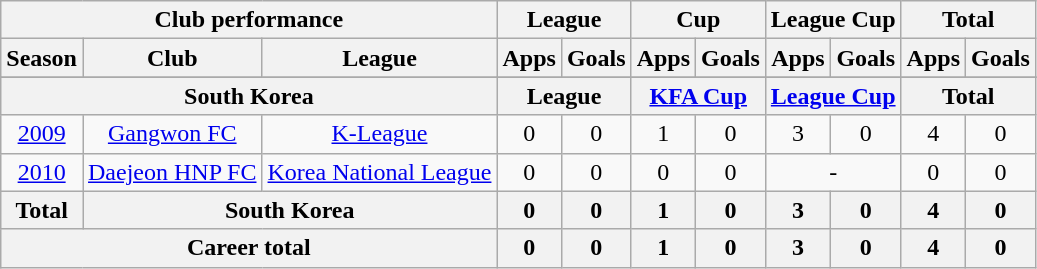<table class="wikitable" style="text-align:center">
<tr>
<th colspan=3>Club performance</th>
<th colspan=2>League</th>
<th colspan=2>Cup</th>
<th colspan=2>League Cup</th>
<th colspan=2>Total</th>
</tr>
<tr>
<th>Season</th>
<th>Club</th>
<th>League</th>
<th>Apps</th>
<th>Goals</th>
<th>Apps</th>
<th>Goals</th>
<th>Apps</th>
<th>Goals</th>
<th>Apps</th>
<th>Goals</th>
</tr>
<tr>
</tr>
<tr>
<th colspan=3>South Korea</th>
<th colspan=2>League</th>
<th colspan=2><a href='#'>KFA Cup</a></th>
<th colspan=2><a href='#'>League Cup</a></th>
<th colspan=2>Total</th>
</tr>
<tr>
<td><a href='#'>2009</a></td>
<td rowspan=1><a href='#'>Gangwon FC</a></td>
<td rowspan=1><a href='#'>K-League</a></td>
<td>0</td>
<td>0</td>
<td>1</td>
<td>0</td>
<td>3</td>
<td>0</td>
<td>4</td>
<td>0</td>
</tr>
<tr>
<td><a href='#'>2010</a></td>
<td rowspan=1><a href='#'>Daejeon HNP FC</a></td>
<td rowspan=1><a href='#'>Korea National League</a></td>
<td>0</td>
<td>0</td>
<td>0</td>
<td>0</td>
<td colspan=2>-</td>
<td>0</td>
<td>0</td>
</tr>
<tr>
<th rowspan=1>Total</th>
<th colspan=2>South Korea</th>
<th><strong>0</strong></th>
<th><strong>0</strong></th>
<th><strong>1</strong></th>
<th><strong>0</strong></th>
<th><strong>3</strong></th>
<th><strong>0</strong></th>
<th><strong>4</strong></th>
<th><strong>0</strong></th>
</tr>
<tr>
<th colspan=3>Career total</th>
<th><strong>0</strong></th>
<th><strong>0</strong></th>
<th><strong>1</strong></th>
<th><strong>0</strong></th>
<th><strong>3</strong></th>
<th><strong>0</strong></th>
<th><strong>4</strong></th>
<th><strong>0</strong></th>
</tr>
</table>
